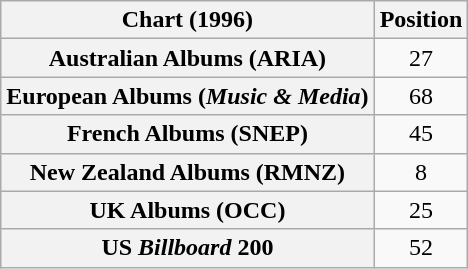<table class="wikitable sortable plainrowheaders" style="text-align:center">
<tr>
<th scope="col">Chart (1996)</th>
<th scope="col">Position</th>
</tr>
<tr>
<th scope="row">Australian Albums (ARIA)</th>
<td>27</td>
</tr>
<tr>
<th scope="row">European Albums (<em>Music & Media</em>)</th>
<td>68</td>
</tr>
<tr>
<th scope="row">French Albums (SNEP)</th>
<td>45</td>
</tr>
<tr>
<th scope="row">New Zealand Albums (RMNZ)</th>
<td>8</td>
</tr>
<tr>
<th scope="row">UK Albums (OCC)</th>
<td>25</td>
</tr>
<tr>
<th scope="row">US <em>Billboard</em> 200</th>
<td>52</td>
</tr>
</table>
